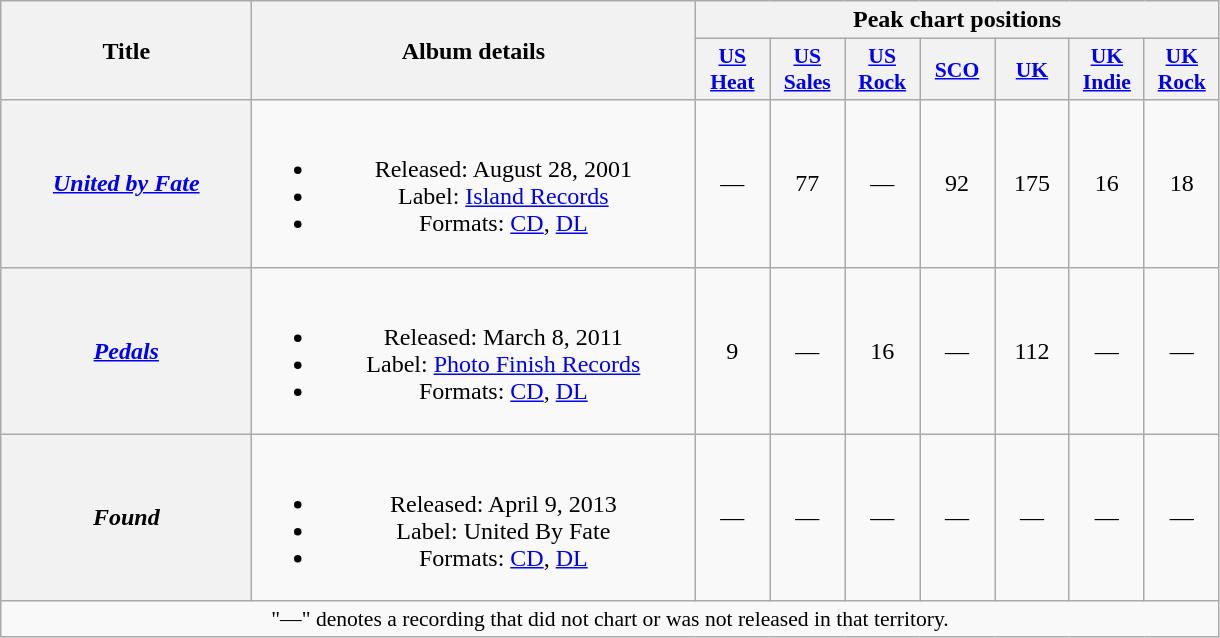<table class="wikitable plainrowheaders" style="text-align:center;">
<tr>
<th scope="col" rowspan="2" style="width:10em;">Title</th>
<th scope="col" rowspan="2" style="width:18em;">Album details</th>
<th scope="col" colspan="7">Peak chart positions</th>
</tr>
<tr>
<th scope="col" style="width:3em;font-size:90%;"><a href='#'>US<br>Heat</a><br></th>
<th scope="col" style="width:3em;font-size:90%;"><a href='#'>US<br>Sales</a><br></th>
<th scope="col" style="width:3em;font-size:90%;"><a href='#'>US<br>Rock</a><br></th>
<th scope="col" style="width:3em;font-size:90%;"><a href='#'>SCO</a><br></th>
<th scope="col" style="width:3em;font-size:90%;"><a href='#'>UK</a><br></th>
<th scope="col" style="width:3em;font-size:90%;"><a href='#'>UK<br>Indie</a><br></th>
<th scope="col" style="width:3em;font-size:90%;"><a href='#'>UK<br>Rock</a><br></th>
</tr>
<tr>
<th scope="row"><em><a href='#'>United by Fate</a></em></th>
<td><br><ul><li>Released: August 28, 2001</li><li>Label: <a href='#'>Island Records</a></li><li>Formats: <a href='#'>CD</a>, <a href='#'>DL</a></li></ul></td>
<td>—</td>
<td>77</td>
<td>—</td>
<td>92</td>
<td>175</td>
<td>16</td>
<td>18</td>
</tr>
<tr>
<th scope="row"><em><a href='#'>Pedals</a></em></th>
<td><br><ul><li>Released: March 8, 2011</li><li>Label: <a href='#'>Photo Finish Records</a></li><li>Formats: <a href='#'>CD</a>, <a href='#'>DL</a></li></ul></td>
<td>9</td>
<td>—</td>
<td>16</td>
<td>—</td>
<td>112</td>
<td>—</td>
<td>—</td>
</tr>
<tr>
<th scope="row"><em>Found</em></th>
<td><br><ul><li>Released: April 9, 2013</li><li>Label: United By Fate</li><li>Formats: <a href='#'>CD</a>, <a href='#'>DL</a></li></ul></td>
<td>—</td>
<td>—</td>
<td>—</td>
<td>—</td>
<td>—</td>
<td>—</td>
<td>—</td>
</tr>
<tr>
<td colspan="14" style="font-size:90%">"—" denotes a recording that did not chart or was not released in that territory.</td>
</tr>
</table>
